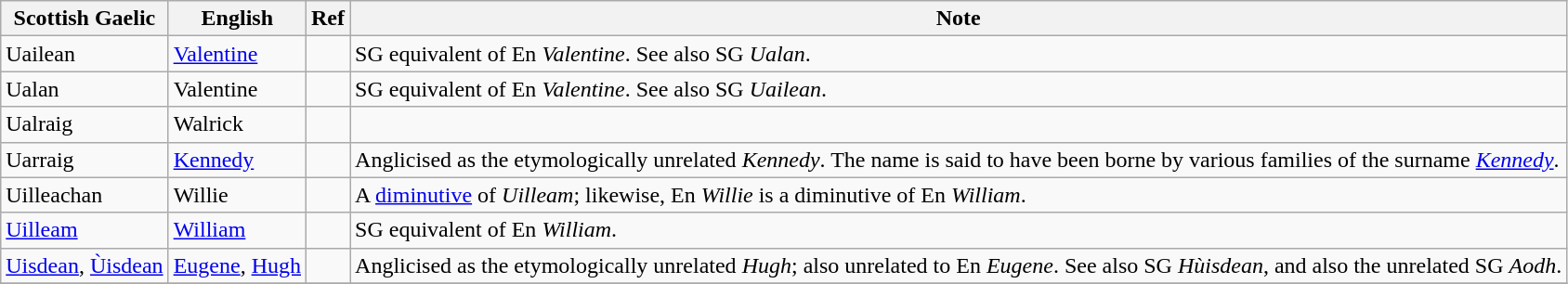<table class="wikitable sortable">
<tr>
<th><strong>Scottish Gaelic</strong></th>
<th><strong>English</strong></th>
<th><strong>Ref</strong></th>
<th><strong>Note</strong></th>
</tr>
<tr>
<td>Uailean</td>
<td><a href='#'>Valentine</a></td>
<td></td>
<td>SG equivalent of En <em>Valentine</em>. See also SG <em>Ualan</em>.</td>
</tr>
<tr>
<td>Ualan</td>
<td>Valentine</td>
<td></td>
<td>SG equivalent of En <em>Valentine</em>. See also SG <em>Uailean</em>.</td>
</tr>
<tr>
<td>Ualraig</td>
<td>Walrick</td>
<td></td>
<td></td>
</tr>
<tr>
<td>Uarraig</td>
<td><a href='#'>Kennedy</a></td>
<td></td>
<td>Anglicised as the etymologically unrelated <em>Kennedy</em>. The name is said to have been borne by various families of the surname <em><a href='#'>Kennedy</a></em>.</td>
</tr>
<tr>
<td>Uilleachan</td>
<td>Willie</td>
<td></td>
<td>A <a href='#'>diminutive</a> of <em>Uilleam</em>; likewise, En <em>Willie</em> is a diminutive of En <em>William</em>.</td>
</tr>
<tr>
<td><a href='#'>Uilleam</a></td>
<td><a href='#'>William</a></td>
<td></td>
<td>SG equivalent of En <em>William</em>.</td>
</tr>
<tr>
<td><a href='#'>Uisdean</a>, <a href='#'>Ùisdean</a></td>
<td><a href='#'>Eugene</a>, <a href='#'>Hugh</a></td>
<td></td>
<td>Anglicised as the etymologically unrelated <em>Hugh</em>; also unrelated to En <em>Eugene</em>. See also SG <em>Hùisdean</em>, and also the unrelated SG <em>Aodh</em>.</td>
</tr>
<tr>
</tr>
</table>
